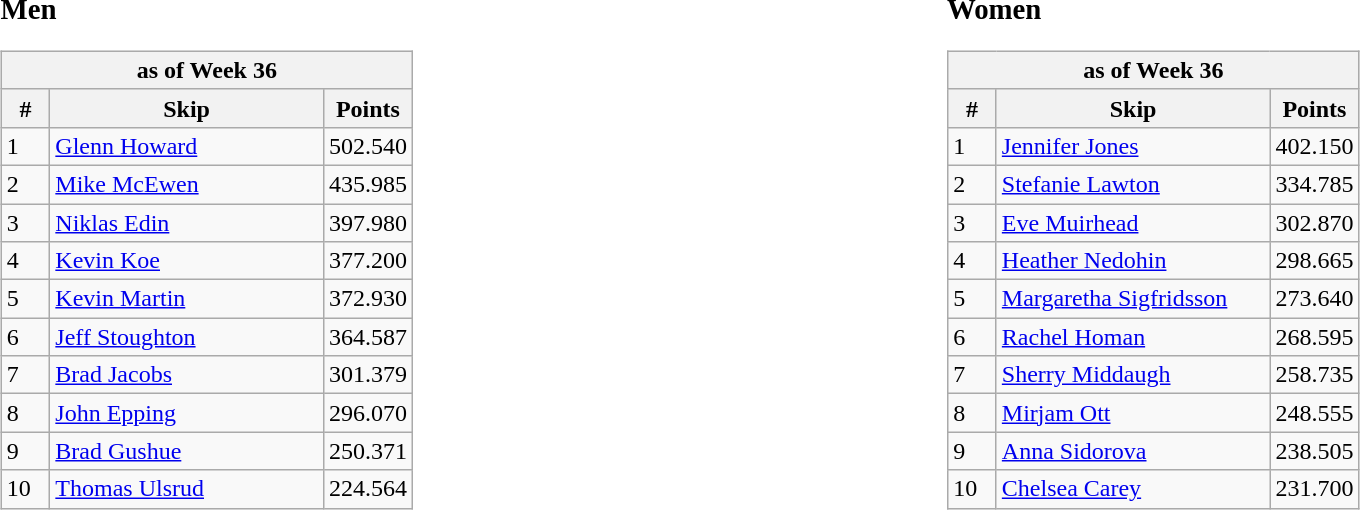<table>
<tr>
<td width=20% valign="top"><br><big><strong>Men</strong></big><table class=wikitable>
<tr>
<th colspan=3>as of Week 36</th>
</tr>
<tr>
<th width=25>#</th>
<th width=175>Skip</th>
<th width=50>Points</th>
</tr>
<tr>
<td>1</td>
<td> <a href='#'>Glenn Howard</a></td>
<td>502.540</td>
</tr>
<tr>
<td>2</td>
<td> <a href='#'>Mike McEwen</a></td>
<td>435.985</td>
</tr>
<tr>
<td>3</td>
<td> <a href='#'>Niklas Edin</a></td>
<td>397.980</td>
</tr>
<tr>
<td>4</td>
<td> <a href='#'>Kevin Koe</a></td>
<td>377.200</td>
</tr>
<tr>
<td>5</td>
<td> <a href='#'>Kevin Martin</a></td>
<td>372.930</td>
</tr>
<tr>
<td>6</td>
<td> <a href='#'>Jeff Stoughton</a></td>
<td>364.587</td>
</tr>
<tr>
<td>7</td>
<td> <a href='#'>Brad Jacobs</a></td>
<td>301.379</td>
</tr>
<tr>
<td>8</td>
<td> <a href='#'>John Epping</a></td>
<td>296.070</td>
</tr>
<tr>
<td>9</td>
<td> <a href='#'>Brad Gushue</a></td>
<td>250.371</td>
</tr>
<tr>
<td>10</td>
<td> <a href='#'>Thomas Ulsrud</a></td>
<td>224.564</td>
</tr>
</table>
</td>
<td width=20% valign="top"><br><big><strong>Women</strong></big><table class=wikitable>
<tr>
<th colspan=3>as of Week 36</th>
</tr>
<tr align=center>
<th width=25>#</th>
<th width=175>Skip</th>
<th width=50>Points</th>
</tr>
<tr>
<td>1</td>
<td> <a href='#'>Jennifer Jones</a></td>
<td>402.150</td>
</tr>
<tr>
<td>2</td>
<td> <a href='#'>Stefanie Lawton</a></td>
<td>334.785</td>
</tr>
<tr>
<td>3</td>
<td> <a href='#'>Eve Muirhead</a></td>
<td>302.870</td>
</tr>
<tr>
<td>4</td>
<td> <a href='#'>Heather Nedohin</a></td>
<td>298.665</td>
</tr>
<tr>
<td>5</td>
<td> <a href='#'>Margaretha Sigfridsson</a></td>
<td>273.640</td>
</tr>
<tr>
<td>6</td>
<td> <a href='#'>Rachel Homan</a></td>
<td>268.595</td>
</tr>
<tr>
<td>7</td>
<td> <a href='#'>Sherry Middaugh</a></td>
<td>258.735</td>
</tr>
<tr>
<td>8</td>
<td> <a href='#'>Mirjam Ott</a></td>
<td>248.555</td>
</tr>
<tr>
<td>9</td>
<td> <a href='#'>Anna Sidorova</a></td>
<td>238.505</td>
</tr>
<tr>
<td>10</td>
<td> <a href='#'>Chelsea Carey</a></td>
<td>231.700</td>
</tr>
</table>
</td>
</tr>
</table>
